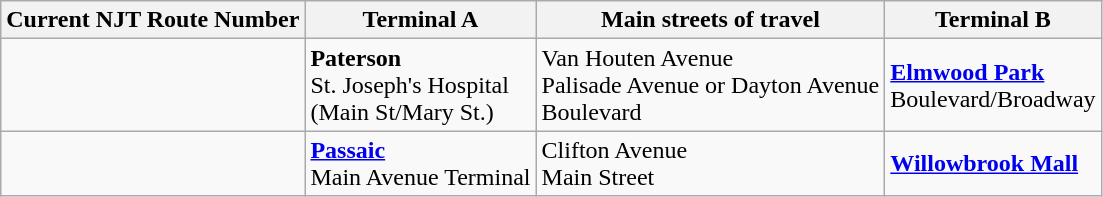<table class="wikitable">
<tr>
<th>Current NJT Route Number</th>
<th>Terminal A</th>
<th>Main streets of travel</th>
<th>Terminal B</th>
</tr>
<tr>
<td></td>
<td><strong>Paterson</strong><br>St. Joseph's Hospital<br>(Main St/Mary St.)</td>
<td>Van Houten Avenue<br>Palisade Avenue or Dayton Avenue<br>Boulevard</td>
<td><strong><a href='#'>Elmwood Park</a></strong><br>Boulevard/Broadway</td>
</tr>
<tr>
<td></td>
<td><strong><a href='#'>Passaic</a></strong><br>Main Avenue Terminal</td>
<td>Clifton Avenue<br>Main Street</td>
<td><strong><a href='#'>Willowbrook Mall</a></strong></td>
</tr>
</table>
